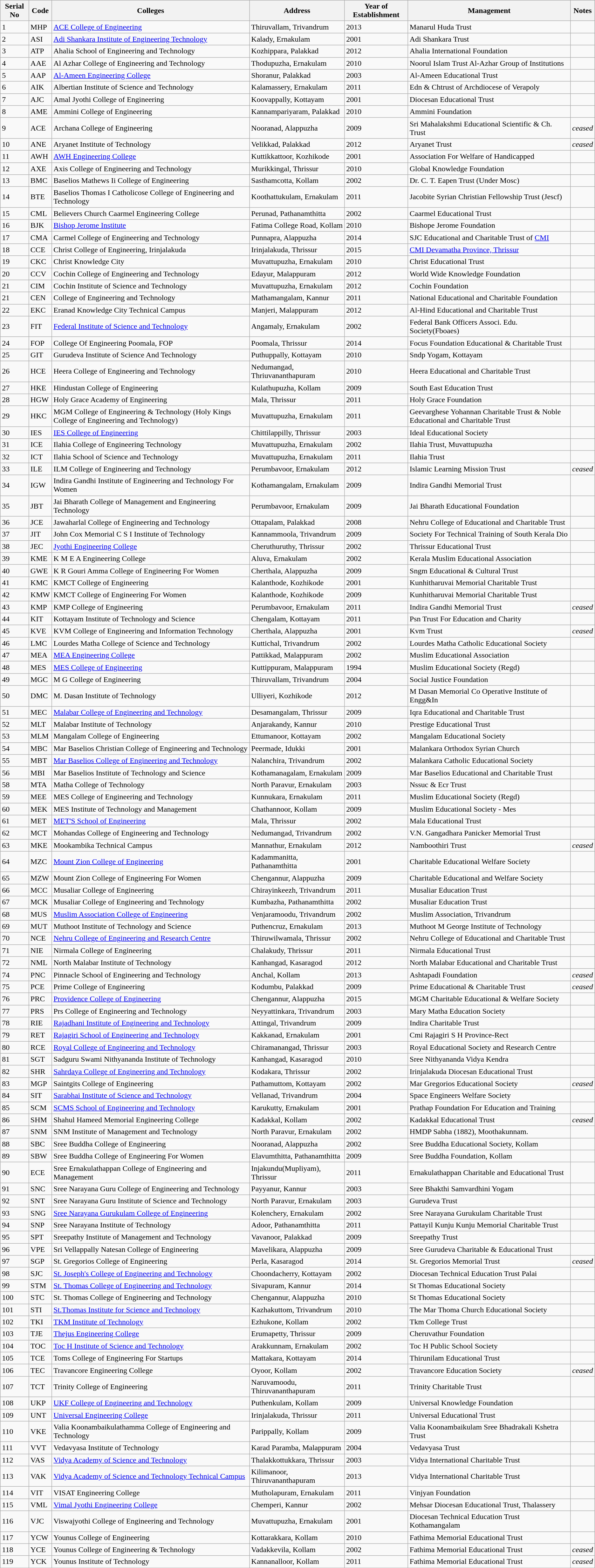<table class="wikitable sortable">
<tr>
<th>Serial No</th>
<th>Code</th>
<th>Colleges</th>
<th>Address</th>
<th>Year of Establishment</th>
<th>Management</th>
<th>Notes</th>
</tr>
<tr>
<td>1</td>
<td>MHP</td>
<td><a href='#'>ACE College of Engineering</a></td>
<td>Thiruvallam, Trivandrum</td>
<td>2013</td>
<td>Manarul Huda Trust</td>
<td></td>
</tr>
<tr>
<td>2</td>
<td>ASI</td>
<td><a href='#'>Adi Shankara Institute of Engineering Technology</a></td>
<td>Kalady, Ernakulam</td>
<td>2001</td>
<td>Adi Shankara Trust</td>
<td></td>
</tr>
<tr>
<td>3</td>
<td>ATP</td>
<td>Ahalia School of Engineering and Technology</td>
<td>Kozhippara, Palakkad</td>
<td>2012</td>
<td>Ahalia International Foundation</td>
<td></td>
</tr>
<tr>
<td>4</td>
<td>AAE</td>
<td>Al Azhar College of Engineering and Technology</td>
<td>Thodupuzha, Ernakulam</td>
<td>2010</td>
<td>Noorul Islam Trust Al-Azhar Group of Institutions</td>
<td></td>
</tr>
<tr>
<td>5</td>
<td>AAP</td>
<td><a href='#'>Al-Ameen Engineering College</a></td>
<td>Shoranur, Palakkad</td>
<td>2003</td>
<td>Al-Ameen Educational Trust</td>
<td></td>
</tr>
<tr>
<td>6</td>
<td>AIK</td>
<td>Albertian Institute of Science and Technology</td>
<td>Kalamassery, Ernakulam</td>
<td>2011</td>
<td>Edn & Chtrust of Archdiocese of Verapoly</td>
<td></td>
</tr>
<tr>
<td>7</td>
<td>AJC</td>
<td>Amal Jyothi College of Engineering</td>
<td>Koovappally, Kottayam</td>
<td>2001</td>
<td>Diocesan Educational Trust</td>
<td></td>
</tr>
<tr>
<td>8</td>
<td>AME</td>
<td>Ammini College of Engineering</td>
<td>Kannampariyaram, Palakkad</td>
<td>2010</td>
<td>Ammini Foundation</td>
<td></td>
</tr>
<tr>
<td>9</td>
<td>ACE</td>
<td>Archana College of Engineering</td>
<td>Nooranad, Alappuzha</td>
<td>2009</td>
<td>Sri Mahalakshmi Educational Scientific & Ch. Trust</td>
<td><em>ceased</em></td>
</tr>
<tr>
<td>10</td>
<td>ANE</td>
<td>Aryanet Institute of Technology</td>
<td>Velikkad, Palakkad</td>
<td>2012</td>
<td>Aryanet Trust</td>
<td><em>ceased</em></td>
</tr>
<tr>
<td>11</td>
<td>AWH</td>
<td><a href='#'>AWH Engineering College</a></td>
<td>Kuttikkattoor, Kozhikode</td>
<td>2001</td>
<td>Association For Welfare of Handicapped</td>
<td></td>
</tr>
<tr>
<td>12</td>
<td>AXE</td>
<td>Axis College of Engineering and Technology</td>
<td>Murikkingal, Thrissur</td>
<td>2010</td>
<td>Global Knowledge Foundation</td>
<td></td>
</tr>
<tr>
<td>13</td>
<td>BMC</td>
<td>Baselios Mathews Ii College of Engineering</td>
<td>Sasthamcotta, Kollam</td>
<td>2002</td>
<td>Dr. C. T. Eapen Trust  (Under Mosc)</td>
<td></td>
</tr>
<tr>
<td>14</td>
<td>BTE</td>
<td>Baselios Thomas I Catholicose College of Engineering and Technology</td>
<td>Koothattukulam, Ernakulam</td>
<td>2011</td>
<td>Jacobite Syrian Christian Fellowship Trust (Jescf)</td>
<td></td>
</tr>
<tr>
<td>15</td>
<td>CML</td>
<td>Believers Church Caarmel Engineering College</td>
<td>Perunad, Pathanamthitta</td>
<td>2002</td>
<td>Caarmel Educational Trust</td>
<td></td>
</tr>
<tr>
<td>16</td>
<td>BJK</td>
<td><a href='#'>Bishop Jerome Institute</a></td>
<td>Fatima College Road, Kollam</td>
<td>2010</td>
<td>Bishope Jerome Foundation</td>
<td></td>
</tr>
<tr>
<td>17</td>
<td>CMA</td>
<td>Carmel College of Engineering and Technology</td>
<td>Punnapra, Alappuzha</td>
<td>2014</td>
<td>SJC Educational and Charitable Trust of <a href='#'>CMI</a></td>
<td></td>
</tr>
<tr>
<td>18</td>
<td>CCE</td>
<td>Christ College of Engineering, Irinjalakuda</td>
<td>Irinjalakuda, Thrissur</td>
<td>2015</td>
<td><a href='#'>CMI Devamatha Province, Thrissur</a></td>
<td></td>
</tr>
<tr>
<td>19</td>
<td>CKC</td>
<td>Christ Knowledge City</td>
<td>Muvattupuzha, Ernakulam</td>
<td>2010</td>
<td>Christ Educational Trust</td>
<td></td>
</tr>
<tr>
<td>20</td>
<td>CCV</td>
<td>Cochin College of Engineering and Technology</td>
<td>Edayur, Malappuram</td>
<td>2012</td>
<td>World Wide Knowledge Foundation</td>
<td></td>
</tr>
<tr>
<td>21</td>
<td>CIM</td>
<td>Cochin Institute of Science and Technology</td>
<td>Muvattupuzha, Ernakulam</td>
<td>2012</td>
<td>Cochin Foundation</td>
<td></td>
</tr>
<tr>
<td>21</td>
<td>CEN</td>
<td>College of Engineering and Technology</td>
<td>Mathamangalam, Kannur</td>
<td>2011</td>
<td>National Educational and Charitable Foundation</td>
<td></td>
</tr>
<tr>
<td>22</td>
<td>EKC</td>
<td>Eranad Knowledge City Technical Campus</td>
<td>Manjeri, Malappuram</td>
<td>2012</td>
<td>Al-Hind Educational and Charitable Trust</td>
<td></td>
</tr>
<tr>
<td>23</td>
<td>FIT</td>
<td><a href='#'>Federal Institute of Science and Technology</a></td>
<td>Angamaly, Ernakulam</td>
<td>2002</td>
<td>Federal Bank Officers Associ. Edu. Society(Fboaes)</td>
<td></td>
</tr>
<tr>
<td>24</td>
<td>FOP</td>
<td>College Of Engineering Poomala, FOP</td>
<td>Poomala, Thrissur</td>
<td>2014</td>
<td>Focus Foundation Educational & Charitable Trust</td>
<td></td>
</tr>
<tr>
<td>25</td>
<td>GIT</td>
<td>Gurudeva Institute of Science And Technology</td>
<td>Puthuppally, Kottayam</td>
<td>2010</td>
<td>Sndp Yogam, Kottayam</td>
<td></td>
</tr>
<tr>
<td>26</td>
<td>HCE</td>
<td>Heera College of Engineering and Technology</td>
<td>Nedumangad, Thriuvananthapuram</td>
<td>2010</td>
<td>Heera Educational and Charitable Trust</td>
<td></td>
</tr>
<tr>
<td>27</td>
<td>HKE</td>
<td>Hindustan College of Engineering</td>
<td>Kulathupuzha, Kollam</td>
<td>2009</td>
<td>South East Education Trust</td>
<td></td>
</tr>
<tr>
<td>28</td>
<td>HGW</td>
<td>Holy Grace Academy of Engineering</td>
<td>Mala, Thrissur</td>
<td>2011</td>
<td>Holy Grace Foundation</td>
<td></td>
</tr>
<tr>
<td>29</td>
<td>HKC</td>
<td>MGM College of Engineering & Technology (Holy Kings College of Engineering and Technology)</td>
<td>Muvattupuzha, Ernakulam</td>
<td>2011</td>
<td>Geevarghese Yohannan Charitable Trust & Noble Educational and Charitable Trust</td>
<td></td>
</tr>
<tr>
<td>30</td>
<td>IES</td>
<td><a href='#'>IES College of Engineering</a></td>
<td>Chittilappilly, Thrissur</td>
<td>2003</td>
<td>Ideal Educational Society</td>
<td></td>
</tr>
<tr>
<td>31</td>
<td>ICE</td>
<td>Ilahia College of Engineering Technology</td>
<td>Muvattupuzha, Ernakulam</td>
<td>2002</td>
<td>Ilahia Trust, Muvattupuzha</td>
<td></td>
</tr>
<tr>
<td>32</td>
<td>ICT</td>
<td>Ilahia School of Science and Technology</td>
<td>Muvattupuzha, Ernakulam</td>
<td>2011</td>
<td>Ilahia Trust</td>
<td></td>
</tr>
<tr>
<td>33</td>
<td>ILE</td>
<td>ILM College of Engineering and Technology</td>
<td>Perumbavoor, Ernakulam</td>
<td>2012</td>
<td>Islamic Learning Mission Trust</td>
<td><em>ceased</em></td>
</tr>
<tr>
<td>34</td>
<td>IGW</td>
<td>Indira Gandhi Institute of Engineering and Technology For Women</td>
<td>Kothamangalam, Ernakulam</td>
<td>2009</td>
<td>Indira Gandhi Memorial Trust</td>
<td></td>
</tr>
<tr>
<td>35</td>
<td>JBT</td>
<td>Jai Bharath College of Management and Engineering Technology</td>
<td>Perumbavoor, Ernakulam</td>
<td>2009</td>
<td>Jai Bharath Educational Foundation</td>
<td></td>
</tr>
<tr>
<td>36</td>
<td>JCE</td>
<td>Jawaharlal College of Engineering and Technology</td>
<td>Ottapalam, Palakkad</td>
<td>2008</td>
<td>Nehru College of Educational and Charitable Trust</td>
<td></td>
</tr>
<tr>
<td>37</td>
<td>JIT</td>
<td>John Cox Memorial C S I Institute of Technology</td>
<td>Kannammoola, Trivandrum</td>
<td>2009</td>
<td>Society For Technical Training of South Kerala Dio</td>
<td></td>
</tr>
<tr>
<td>38</td>
<td>JEC</td>
<td><a href='#'>Jyothi Engineering College</a></td>
<td>Cheruthuruthy, Thrissur</td>
<td>2002</td>
<td>Thrissur Educational Trust</td>
<td></td>
</tr>
<tr>
<td>39</td>
<td>KME</td>
<td>K M E A Engineering College</td>
<td>Aluva, Ernakulam</td>
<td>2002</td>
<td>Kerala Muslim Educational Association</td>
<td></td>
</tr>
<tr>
<td>40</td>
<td>GWE</td>
<td>K R Gouri Amma College of Engineering For Women</td>
<td>Cherthala, Alappuzha</td>
<td>2009</td>
<td>Sngm Educational & Cultural Trust</td>
<td></td>
</tr>
<tr>
<td>41</td>
<td>KMC</td>
<td>KMCT College of Engineering</td>
<td>Kalanthode, Kozhikode</td>
<td>2001</td>
<td>Kunhitharuvai Memorial Charitable Trust</td>
<td></td>
</tr>
<tr>
<td>42</td>
<td>KMW</td>
<td>KMCT College of Engineering For Women</td>
<td>Kalanthode, Kozhikode</td>
<td>2009</td>
<td>Kunhitharuvai Memorial Charitable Trust</td>
<td></td>
</tr>
<tr>
<td>43</td>
<td>KMP</td>
<td>KMP College of Engineering</td>
<td>Perumbavoor, Ernakulam</td>
<td>2011</td>
<td>Indira Gandhi Memorial Trust</td>
<td><em>ceased</em></td>
</tr>
<tr>
<td>44</td>
<td>KIT</td>
<td>Kottayam Institute of Technology and Science</td>
<td>Chengalam, Kottayam</td>
<td>2011</td>
<td>Psn Trust For Education and Charity</td>
<td></td>
</tr>
<tr>
<td>45</td>
<td>KVE</td>
<td>KVM College of Engineering and Information Technology</td>
<td>Cherthala, Alappuzha</td>
<td>2001</td>
<td>Kvm Trust</td>
<td><em>ceased</em></td>
</tr>
<tr>
<td>46</td>
<td>LMC</td>
<td>Lourdes Matha College of Science and Technology</td>
<td>Kuttichal, Trivandrum</td>
<td>2002</td>
<td>Lourdes Matha Catholic Educational Society</td>
<td></td>
</tr>
<tr>
<td>47</td>
<td>MEA</td>
<td><a href='#'>MEA Engineering College</a></td>
<td>Pattikkad, Malappuram</td>
<td>2002</td>
<td>Muslim Educational Association</td>
<td></td>
</tr>
<tr>
<td>48</td>
<td>MES</td>
<td><a href='#'>MES College of Engineering</a></td>
<td>Kuttippuram, Malappuram</td>
<td>1994</td>
<td>Muslim Educational Society (Regd)</td>
<td></td>
</tr>
<tr>
<td>49</td>
<td>MGC</td>
<td>M G College of Engineering</td>
<td>Thiruvallam, Trivandrum</td>
<td>2004</td>
<td>Social Justice Foundation</td>
<td></td>
</tr>
<tr>
<td>50</td>
<td>DMC</td>
<td>M. Dasan Institute of Technology</td>
<td>Ulliyeri, Kozhikode</td>
<td>2012</td>
<td>M Dasan Memorial Co Operative Institute of Engg&In</td>
<td></td>
</tr>
<tr>
<td>51</td>
<td>MEC</td>
<td><a href='#'>Malabar College of Engineering and Technology</a></td>
<td>Desamangalam, Thrissur</td>
<td>2009</td>
<td>Iqra Educational and Charitable Trust</td>
<td></td>
</tr>
<tr>
<td>52</td>
<td>MLT</td>
<td>Malabar Institute of Technology</td>
<td>Anjarakandy, Kannur</td>
<td>2010</td>
<td>Prestige Educational Trust</td>
<td></td>
</tr>
<tr>
<td>53</td>
<td>MLM</td>
<td>Mangalam College of Engineering</td>
<td>Ettumanoor, Kottayam</td>
<td>2002</td>
<td>Mangalam Educational Society</td>
<td></td>
</tr>
<tr>
<td>54</td>
<td>MBC</td>
<td>Mar Baselios Christian College of Engineering and Technology</td>
<td>Peermade, Idukki</td>
<td>2001</td>
<td>Malankara Orthodox Syrian Church</td>
<td></td>
</tr>
<tr>
<td>55</td>
<td>MBT</td>
<td><a href='#'>Mar Baselios College of Engineering and Technology</a></td>
<td>Nalanchira, Trivandrum</td>
<td>2002</td>
<td>Malankara Catholic Educational Society</td>
<td></td>
</tr>
<tr>
<td>56</td>
<td>MBI</td>
<td>Mar Baselios Institute of Technology and Science</td>
<td>Kothamanagalam, Ernakulam</td>
<td>2009</td>
<td>Mar Baselios Educational and Charitable Trust</td>
<td></td>
</tr>
<tr>
<td>58</td>
<td>MTA</td>
<td>Matha College of Technology</td>
<td>North Paravur, Ernakulam</td>
<td>2003</td>
<td>Nssuc & Ecr Trust</td>
<td></td>
</tr>
<tr>
<td>59</td>
<td>MEE</td>
<td>MES College of Engineering and Technology</td>
<td>Kunnukara, Ernakulam</td>
<td>2011</td>
<td>Muslim Educational Society (Regd)</td>
<td></td>
</tr>
<tr>
<td>60</td>
<td>MEK</td>
<td>MES Institute of Technology and Management</td>
<td>Chathannoor, Kollam</td>
<td>2009</td>
<td>Muslim Educational Society - Mes</td>
<td></td>
</tr>
<tr>
<td>61</td>
<td>MET</td>
<td><a href='#'>MET'S School of Engineering</a></td>
<td>Mala, Thrissur</td>
<td>2002</td>
<td>Mala Educational Trust</td>
<td></td>
</tr>
<tr>
<td>62</td>
<td>MCT</td>
<td>Mohandas College of Engineering and Technology</td>
<td>Nedumangad, Trivandrum</td>
<td>2002</td>
<td>V.N. Gangadhara Panicker Memorial Trust</td>
<td></td>
</tr>
<tr>
<td>63</td>
<td>MKE</td>
<td>Mookambika Technical Campus</td>
<td>Mannathur, Ernakulam</td>
<td>2012</td>
<td>Namboothiri Trust</td>
<td><em>ceased</em></td>
</tr>
<tr>
<td>64</td>
<td>MZC</td>
<td><a href='#'>Mount Zion College of Engineering</a></td>
<td>Kadammanitta, Pathanamthitta</td>
<td>2001</td>
<td>Charitable Educational Welfare Society</td>
<td></td>
</tr>
<tr>
<td>65</td>
<td>MZW</td>
<td>Mount Zion College of Engineering For Women</td>
<td>Chengannur, Alappuzha</td>
<td>2009</td>
<td>Charitable Educational and Welfare Society</td>
<td></td>
</tr>
<tr>
<td>66</td>
<td>MCC</td>
<td>Musaliar College of Engineering</td>
<td>Chirayinkeezh, Trivandrum</td>
<td>2011</td>
<td>Musaliar Education Trust</td>
<td></td>
</tr>
<tr>
<td>67</td>
<td>MCK</td>
<td>Musaliar College of Engineering and Technology</td>
<td>Kumbazha, Pathanamthitta</td>
<td>2002</td>
<td>Musaliar Education Trust</td>
<td></td>
</tr>
<tr>
<td>68</td>
<td>MUS</td>
<td><a href='#'>Muslim Association College of Engineering</a></td>
<td>Venjaramoodu, Trivandrum</td>
<td>2002</td>
<td>Muslim Association, Trivandrum</td>
<td></td>
</tr>
<tr>
<td>69</td>
<td>MUT</td>
<td>Muthoot Institute of Technology and Science</td>
<td>Puthencruz, Ernakulam</td>
<td>2013</td>
<td>Muthoot M George Institute of Technology</td>
<td></td>
</tr>
<tr>
<td>70</td>
<td>NCE</td>
<td><a href='#'>Nehru College of Engineering and Research Centre</a></td>
<td>Thiruwilwamala, Thrissur</td>
<td>2002</td>
<td>Nehru College of Educational and Charitable Trust</td>
<td></td>
</tr>
<tr>
<td>71</td>
<td>NIE</td>
<td>Nirmala College of Engineering</td>
<td>Chalakudy, Thrissur</td>
<td>2011</td>
<td>Nirmala Educational Trust</td>
<td></td>
</tr>
<tr>
<td>72</td>
<td>NML</td>
<td>North Malabar Institute of Technology</td>
<td>Kanhangad, Kasaragod</td>
<td>2012</td>
<td>North Malabar Educational and Charitable Trust</td>
<td></td>
</tr>
<tr>
<td>74</td>
<td>PNC</td>
<td>Pinnacle School of Engineering and Technology</td>
<td>Anchal, Kollam</td>
<td>2013</td>
<td>Ashtapadi Foundation</td>
<td><em>ceased</em></td>
</tr>
<tr>
<td>75</td>
<td>PCE</td>
<td>Prime College of Engineering</td>
<td>Kodumbu, Palakkad</td>
<td>2009</td>
<td>Prime Educational & Charitable Trust</td>
<td><em>ceased</em></td>
</tr>
<tr>
<td>76</td>
<td>PRC</td>
<td><a href='#'>Providence College of Engineering</a></td>
<td>Chengannur, Alappuzha</td>
<td>2015</td>
<td>MGM Charitable Educational & Welfare Society</td>
<td></td>
</tr>
<tr>
<td>77</td>
<td>PRS</td>
<td>Prs College of Engineering and Technology</td>
<td>Neyyattinkara, Trivandrum</td>
<td>2003</td>
<td>Mary Matha Education Society</td>
<td></td>
</tr>
<tr>
<td>78</td>
<td>RIE</td>
<td><a href='#'>Rajadhani Institute of Engineering and Technology</a></td>
<td>Attingal, Trivandrum</td>
<td>2009</td>
<td>Indira Charitable Trust</td>
<td></td>
</tr>
<tr>
<td>79</td>
<td>RET</td>
<td><a href='#'>Rajagiri School of Engineering and Technology</a></td>
<td>Kakkanad, Ernakulam</td>
<td>2001</td>
<td>Cmi Rajagiri S H Province-Rect</td>
<td></td>
</tr>
<tr>
<td>80</td>
<td>RCE</td>
<td><a href='#'>Royal College of Engineering and Technology</a></td>
<td>Chiramanangad, Thrissur</td>
<td>2003</td>
<td>Royal Educational Society and Research Centre</td>
<td></td>
</tr>
<tr>
<td>81</td>
<td>SGT</td>
<td>Sadguru Swami Nithyananda Institute of Technology</td>
<td>Kanhangad, Kasaragod</td>
<td>2010</td>
<td>Sree Nithyananda Vidya Kendra</td>
<td></td>
</tr>
<tr>
<td>82</td>
<td>SHR</td>
<td><a href='#'>Sahrdaya College of Engineering and Technology</a></td>
<td>Kodakara, Thrissur</td>
<td>2002</td>
<td>Irinjalakuda Diocesan Educational Trust</td>
<td></td>
</tr>
<tr>
<td>83</td>
<td>MGP</td>
<td>Saintgits College of Engineering</td>
<td>Pathamuttom, Kottayam</td>
<td>2002</td>
<td>Mar Gregorios Educational Society</td>
<td><em>ceased</em></td>
</tr>
<tr>
<td>84</td>
<td>SIT</td>
<td><a href='#'>Sarabhai Institute of Science and Technology</a></td>
<td>Vellanad, Trivandrum</td>
<td>2004</td>
<td>Space Engineers Welfare Society</td>
<td></td>
</tr>
<tr>
<td>85</td>
<td>SCM</td>
<td><a href='#'>SCMS School of Engineering and Technology</a></td>
<td>Karukutty, Ernakulam</td>
<td>2001</td>
<td>Prathap Foundation For Education and Training</td>
<td></td>
</tr>
<tr>
<td>86</td>
<td>SHM</td>
<td>Shahul Hameed Memorial Engineering College</td>
<td>Kadakkal, Kollam</td>
<td>2002</td>
<td>Kadakkal Educational Trust</td>
<td><em>ceased</em></td>
</tr>
<tr>
<td>87</td>
<td>SNM</td>
<td>SNM Institute of Management and Technology</td>
<td>North Paravur, Ernakulam</td>
<td>2002</td>
<td>HMDP Sabha (1882), Moothakunnam.</td>
<td></td>
</tr>
<tr>
<td>88</td>
<td>SBC</td>
<td>Sree Buddha College of Engineering</td>
<td>Nooranad, Alappuzha</td>
<td>2002</td>
<td>Sree Buddha Educational Society, Kollam</td>
<td></td>
</tr>
<tr>
<td>89</td>
<td>SBW</td>
<td>Sree Buddha College of Engineering For Women</td>
<td>Elavumthitta, Pathanamthitta</td>
<td>2009</td>
<td>Sree Buddha Foundation, Kollam</td>
<td></td>
</tr>
<tr>
<td>90</td>
<td>ECE</td>
<td>Sree Ernakulathappan College of Engineering and Management</td>
<td>Injakundu(Mupliyam), Thrissur</td>
<td>2011</td>
<td>Ernakulathappan Charitable and Educational Trust</td>
<td></td>
</tr>
<tr>
<td>91</td>
<td>SNC</td>
<td>Sree Narayana Guru College of Engineering and Technology</td>
<td>Payyanur, Kannur</td>
<td>2003</td>
<td>Sree Bhakthi Samvardhini Yogam</td>
<td></td>
</tr>
<tr>
<td>92</td>
<td>SNT</td>
<td>Sree Narayana Guru Institute of Science and Technology</td>
<td>North Paravur, Ernakulam</td>
<td>2003</td>
<td>Gurudeva Trust</td>
<td></td>
</tr>
<tr>
<td>93</td>
<td>SNG</td>
<td><a href='#'>Sree Narayana Gurukulam College of Engineering</a></td>
<td>Kolenchery, Ernakulam</td>
<td>2002</td>
<td>Sree Narayana Gurukulam Charitable Trust</td>
<td></td>
</tr>
<tr>
<td>94</td>
<td>SNP</td>
<td>Sree Narayana Institute of Technology</td>
<td>Adoor, Pathanamthitta</td>
<td>2011</td>
<td>Pattayil Kunju Kunju Memorial Charitable Trust</td>
<td></td>
</tr>
<tr>
<td>95</td>
<td>SPT</td>
<td>Sreepathy Institute of Management and Technology</td>
<td>Vavanoor, Palakkad</td>
<td>2009</td>
<td>Sreepathy Trust</td>
<td></td>
</tr>
<tr>
<td>96</td>
<td>VPE</td>
<td>Sri Vellappally Natesan College of Engineering</td>
<td>Mavelikara, Alappuzha</td>
<td>2009</td>
<td>Sree Gurudeva Charitable & Educational Trust</td>
<td></td>
</tr>
<tr>
<td>97</td>
<td>SGP</td>
<td>St. Gregorios College of Engineering</td>
<td>Perla, Kasaragod</td>
<td>2014</td>
<td>St. Gregorios Memorial Trust</td>
<td><em>ceased</em></td>
</tr>
<tr>
<td>98</td>
<td>SJC</td>
<td><a href='#'>St. Joseph's College of Engineering and Technology</a></td>
<td>Choondacherry, Kottayam</td>
<td>2002</td>
<td>Diocesan Technical Education Trust Palai</td>
<td></td>
</tr>
<tr>
<td>99</td>
<td>STM</td>
<td><a href='#'>St. Thomas College of Engineering and Technology</a></td>
<td>Sivapuram, Kannur</td>
<td>2014</td>
<td>St Thomas Educational Society</td>
<td></td>
</tr>
<tr>
<td>100</td>
<td>STC</td>
<td>St. Thomas College of Engineering and Technology</td>
<td>Chengannur, Alappuzha</td>
<td>2010</td>
<td>St Thomas Educational Society</td>
<td></td>
</tr>
<tr>
<td>101</td>
<td>STI</td>
<td><a href='#'>St.Thomas Institute for Science and Technology</a></td>
<td>Kazhakuttom, Trivandrum</td>
<td>2010</td>
<td>The Mar Thoma Church Educational Society</td>
<td></td>
</tr>
<tr>
<td>102</td>
<td>TKI</td>
<td><a href='#'>TKM Institute of Technology</a></td>
<td>Ezhukone, Kollam</td>
<td>2002</td>
<td>Tkm College Trust</td>
<td></td>
</tr>
<tr>
<td>103</td>
<td>TJE</td>
<td><a href='#'>Thejus Engineering College</a></td>
<td>Erumapetty, Thrissur</td>
<td>2009</td>
<td>Cheruvathur Foundation</td>
<td></td>
</tr>
<tr>
<td>104</td>
<td>TOC</td>
<td><a href='#'>Toc H Institute of Science and Technology</a></td>
<td>Arakkunnam, Ernakulam</td>
<td>2002</td>
<td>Toc H Public School Society</td>
<td></td>
</tr>
<tr>
<td>105</td>
<td>TCE</td>
<td>Toms College of Engineering For Startups</td>
<td>Mattakara, Kottayam</td>
<td>2014</td>
<td>Thirunilam Educational Trust</td>
<td></td>
</tr>
<tr>
<td>106</td>
<td>TEC</td>
<td>Travancore Engineering College</td>
<td>Oyoor, Kollam</td>
<td>2002</td>
<td>Travancore Education Society</td>
<td><em>ceased</em></td>
</tr>
<tr>
<td>107</td>
<td>TCT</td>
<td>Trinity College of Engineering</td>
<td>Naruvamoodu, Thiruvananthapuram</td>
<td>2011</td>
<td>Trinity Charitable Trust</td>
<td></td>
</tr>
<tr>
<td>108</td>
<td>UKP</td>
<td><a href='#'>UKF College of Engineering and Technology</a></td>
<td>Puthenkulam, Kollam</td>
<td>2009</td>
<td>Universal Knowledge Foundation</td>
<td></td>
</tr>
<tr>
<td>109</td>
<td>UNT</td>
<td><a href='#'>Universal Engineering College</a></td>
<td>Irinjalakuda, Thrissur</td>
<td>2011</td>
<td>Universal Educational Trust</td>
<td></td>
</tr>
<tr>
<td>110</td>
<td>VKE</td>
<td>Valia Koonambaikulathamma College of Engineering and Technology</td>
<td>Parippally, Kollam</td>
<td>2009</td>
<td>Valia Koonambaikulam Sree Bhadrakali Kshetra Trust</td>
<td></td>
</tr>
<tr>
<td>111</td>
<td>VVT</td>
<td>Vedavyasa Institute of Technology</td>
<td>Karad Paramba, Malappuram</td>
<td>2004</td>
<td>Vedavyasa Trust</td>
<td></td>
</tr>
<tr>
<td>112</td>
<td>VAS</td>
<td><a href='#'>Vidya Academy of Science and Technology</a></td>
<td>Thalakkottukkara, Thrissur</td>
<td>2003</td>
<td>Vidya International Charitable Trust</td>
<td></td>
</tr>
<tr>
<td>113</td>
<td>VAK</td>
<td><a href='#'>Vidya Academy of Science and Technology Technical Campus</a></td>
<td>Kilimanoor, Thiruvananthapuram</td>
<td>2013</td>
<td>Vidya International Charitable Trust</td>
<td></td>
</tr>
<tr>
<td>114</td>
<td>VIT</td>
<td>VISAT Engineering College</td>
<td>Mutholapuram, Ernakulam</td>
<td>2011</td>
<td>Vinjyan Foundation</td>
<td></td>
</tr>
<tr>
<td>115</td>
<td>VML</td>
<td><a href='#'>Vimal Jyothi Engineering College</a></td>
<td>Chemperi, Kannur</td>
<td>2002</td>
<td>Mehsar Diocesan Educational Trust, Thalassery</td>
<td></td>
</tr>
<tr>
<td>116</td>
<td>VJC</td>
<td>Viswajyothi College of Engineering and Technology</td>
<td>Muvattupuzha, Ernakulam</td>
<td>2001</td>
<td>Diocesan Technical Education Trust Kothamangalam</td>
<td></td>
</tr>
<tr>
<td>117</td>
<td>YCW</td>
<td>Younus College of Engineering</td>
<td>Kottarakkara, Kollam</td>
<td>2010</td>
<td>Fathima Memorial Educational Trust</td>
<td></td>
</tr>
<tr>
<td>118</td>
<td>YCE</td>
<td>Younus College of Engineering & Technology</td>
<td>Vadakkevila, Kollam</td>
<td>2002</td>
<td>Fathima Memorial Educational Trust</td>
<td><em>ceased</em></td>
</tr>
<tr>
<td>119</td>
<td>YCK</td>
<td>Younus Institute of Technology</td>
<td>Kannanalloor, Kollam</td>
<td>2011</td>
<td>Fathima Memorial Educational Trust</td>
<td><em>ceased</em></td>
</tr>
</table>
